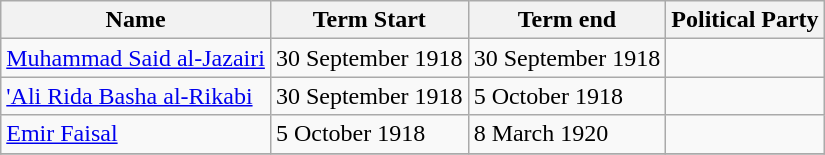<table class="wikitable">
<tr ->
<th>Name</th>
<th>Term Start</th>
<th>Term end</th>
<th>Political Party</th>
</tr>
<tr ->
<td><a href='#'>Muhammad Said al-Jazairi</a></td>
<td>30 September 1918</td>
<td>30 September 1918</td>
<td></td>
</tr>
<tr ->
<td><a href='#'>'Ali Rida Basha al-Rikabi</a></td>
<td>30 September 1918</td>
<td>5 October 1918</td>
<td></td>
</tr>
<tr ->
<td><a href='#'>Emir Faisal</a></td>
<td>5 October 1918</td>
<td>8 March 1920</td>
<td></td>
</tr>
<tr ->
</tr>
</table>
